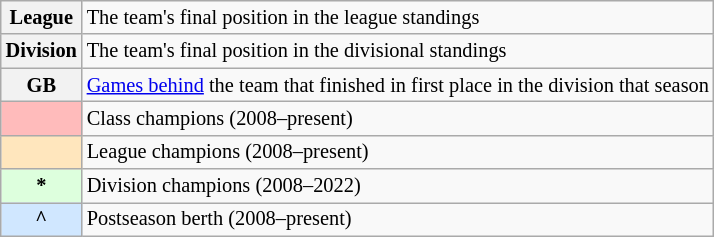<table class="wikitable plainrowheaders" style="font-size:85%">
<tr>
<th scope="row" style="text-align:center"><strong>League</strong></th>
<td>The team's final position in the league standings</td>
</tr>
<tr>
<th scope="row" style="text-align:center"><strong>Division</strong></th>
<td>The team's final position in the divisional standings</td>
</tr>
<tr>
<th scope="row" style="text-align:center"><strong>GB</strong></th>
<td><a href='#'>Games behind</a> the team that finished in first place in the division that season</td>
</tr>
<tr>
<th scope="row" style="text-align:center; background-color:#FFBBBB"></th>
<td>Class champions (2008–present)</td>
</tr>
<tr>
<th scope="row" style="text-align:center; background-color:#FFE6BD"></th>
<td>League champions (2008–present)</td>
</tr>
<tr>
<th scope="row" style="text-align:center; background-color:#DDFFDD">*</th>
<td>Division champions (2008–2022)</td>
</tr>
<tr>
<th scope="row" style="text-align:center; background-color:#D0E7FF">^</th>
<td>Postseason berth (2008–present)</td>
</tr>
</table>
